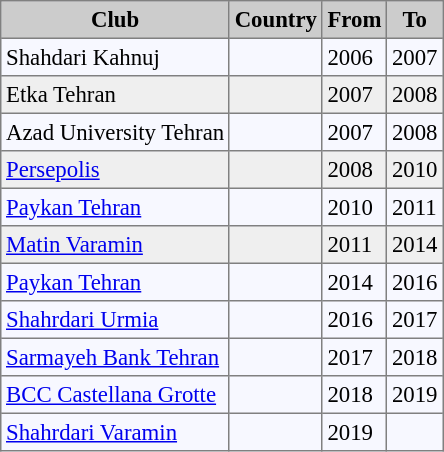<table bgcolor="#f7f8ff" cellpadding="3" cellspacing="0" border="1" style="font-size: 95%; border: gray solid 1px; border-collapse: collapse;">
<tr bgcolor="#CCCCCC">
<td align="center"><strong>Club</strong></td>
<td align="center"><strong>Country</strong></td>
<td align="center"><strong>From</strong></td>
<td align="center"><strong>To</strong></td>
</tr>
<tr align="left">
<td>Shahdari Kahnuj</td>
<td></td>
<td>2006</td>
<td>2007</td>
</tr>
<tr bgcolor="#EFEFEF" align=left>
<td>Etka Tehran</td>
<td></td>
<td>2007</td>
<td>2008</td>
</tr>
<tr align="left">
<td>Azad University Tehran</td>
<td></td>
<td>2007</td>
<td>2008</td>
</tr>
<tr bgcolor="#EFEFEF" align=left>
<td><a href='#'>Persepolis</a></td>
<td></td>
<td>2008</td>
<td>2010</td>
</tr>
<tr align="left">
<td><a href='#'>Paykan Tehran</a></td>
<td></td>
<td>2010</td>
<td>2011</td>
</tr>
<tr bgcolor="#EFEFEF" align=left>
<td><a href='#'>Matin Varamin</a></td>
<td></td>
<td>2011</td>
<td>2014</td>
</tr>
<tr align="left">
<td><a href='#'>Paykan Tehran</a></td>
<td></td>
<td>2014</td>
<td>2016</td>
</tr>
<tr align="left">
<td><a href='#'>Shahrdari Urmia</a></td>
<td></td>
<td>2016</td>
<td>2017</td>
</tr>
<tr align="left">
<td><a href='#'>Sarmayeh Bank Tehran</a></td>
<td></td>
<td>2017</td>
<td>2018</td>
</tr>
<tr align="left">
<td><a href='#'>BCC Castellana Grotte</a></td>
<td></td>
<td>2018</td>
<td>2019</td>
</tr>
<tr align="left">
<td><a href='#'>Shahrdari Varamin</a></td>
<td></td>
<td>2019</td>
<td></td>
</tr>
</table>
